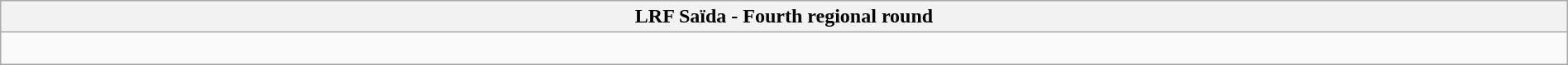<table class="wikitable collapsible collapsed" style="width:100%">
<tr>
<th>LRF Saïda - Fourth regional round</th>
</tr>
<tr>
<td><br>



</td>
</tr>
</table>
